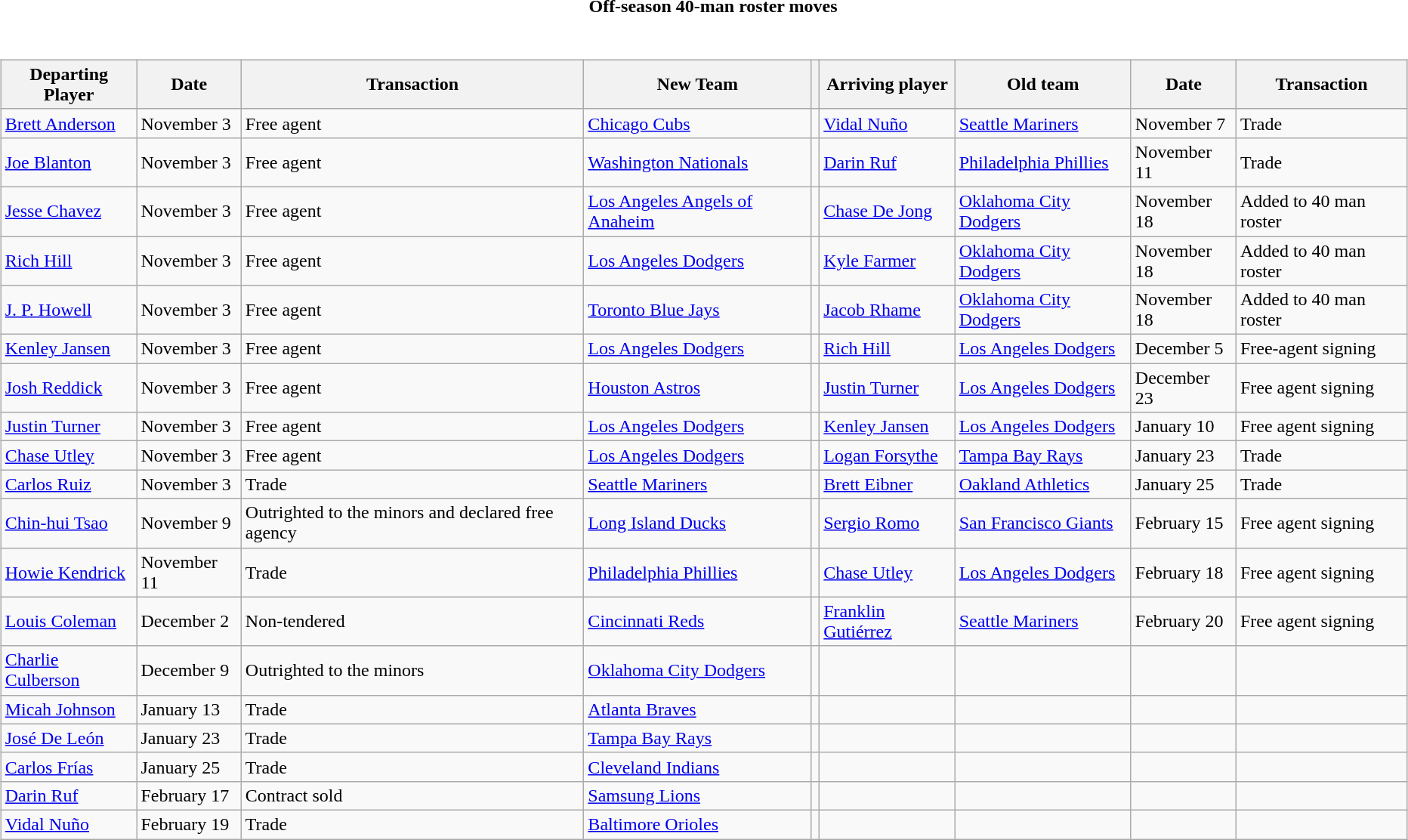<table class="toccolours collapsible collapsed" style="width:100%; background:inherit">
<tr>
<th>Off-season 40-man roster moves</th>
</tr>
<tr>
<td><br><table class="wikitable">
<tr>
<th>Departing Player</th>
<th>Date</th>
<th>Transaction</th>
<th>New Team</th>
<th></th>
<th>Arriving player</th>
<th>Old team</th>
<th>Date</th>
<th>Transaction</th>
</tr>
<tr>
<td><a href='#'>Brett Anderson</a></td>
<td>November 3</td>
<td>Free agent</td>
<td><a href='#'>Chicago Cubs</a></td>
<td></td>
<td><a href='#'>Vidal Nuño</a></td>
<td><a href='#'>Seattle Mariners</a></td>
<td>November 7</td>
<td>Trade</td>
</tr>
<tr>
<td><a href='#'>Joe Blanton</a></td>
<td>November 3</td>
<td>Free agent</td>
<td><a href='#'>Washington Nationals</a></td>
<td></td>
<td><a href='#'>Darin Ruf</a></td>
<td><a href='#'>Philadelphia Phillies</a></td>
<td>November 11</td>
<td>Trade</td>
</tr>
<tr>
<td><a href='#'>Jesse Chavez</a></td>
<td>November 3</td>
<td>Free agent</td>
<td><a href='#'>Los Angeles Angels of Anaheim</a></td>
<td></td>
<td><a href='#'>Chase De Jong</a></td>
<td><a href='#'>Oklahoma City Dodgers</a></td>
<td>November 18</td>
<td>Added to 40 man roster</td>
</tr>
<tr>
<td><a href='#'>Rich Hill</a></td>
<td>November 3</td>
<td>Free agent</td>
<td><a href='#'>Los Angeles Dodgers</a></td>
<td></td>
<td><a href='#'>Kyle Farmer</a></td>
<td><a href='#'>Oklahoma City Dodgers</a></td>
<td>November 18</td>
<td>Added to 40 man roster</td>
</tr>
<tr>
<td><a href='#'>J. P. Howell</a></td>
<td>November 3</td>
<td>Free agent</td>
<td><a href='#'>Toronto Blue Jays</a></td>
<td></td>
<td><a href='#'>Jacob Rhame</a></td>
<td><a href='#'>Oklahoma City Dodgers</a></td>
<td>November 18</td>
<td>Added to 40 man roster</td>
</tr>
<tr>
<td><a href='#'>Kenley Jansen</a></td>
<td>November 3</td>
<td>Free agent</td>
<td><a href='#'>Los Angeles Dodgers</a></td>
<td></td>
<td><a href='#'>Rich Hill</a></td>
<td><a href='#'>Los Angeles Dodgers</a></td>
<td>December 5</td>
<td>Free-agent signing</td>
</tr>
<tr>
<td><a href='#'>Josh Reddick</a></td>
<td>November 3</td>
<td>Free agent</td>
<td><a href='#'>Houston Astros</a></td>
<td></td>
<td><a href='#'>Justin Turner</a></td>
<td><a href='#'>Los Angeles Dodgers</a></td>
<td>December 23</td>
<td>Free agent signing</td>
</tr>
<tr>
<td><a href='#'>Justin Turner</a></td>
<td>November 3</td>
<td>Free agent</td>
<td><a href='#'>Los Angeles Dodgers</a></td>
<td></td>
<td><a href='#'>Kenley Jansen</a></td>
<td><a href='#'>Los Angeles Dodgers</a></td>
<td>January 10</td>
<td>Free agent signing</td>
</tr>
<tr>
<td><a href='#'>Chase Utley</a></td>
<td>November 3</td>
<td>Free agent</td>
<td><a href='#'>Los Angeles Dodgers</a></td>
<td></td>
<td><a href='#'>Logan Forsythe</a></td>
<td><a href='#'>Tampa Bay Rays</a></td>
<td>January 23</td>
<td>Trade</td>
</tr>
<tr>
<td><a href='#'>Carlos Ruiz</a></td>
<td>November 3</td>
<td>Trade</td>
<td><a href='#'>Seattle Mariners</a></td>
<td></td>
<td><a href='#'>Brett Eibner</a></td>
<td><a href='#'>Oakland Athletics</a></td>
<td>January 25</td>
<td>Trade</td>
</tr>
<tr>
<td><a href='#'>Chin-hui Tsao</a></td>
<td>November 9</td>
<td>Outrighted to the minors and declared free agency</td>
<td><a href='#'>Long Island Ducks</a></td>
<td></td>
<td><a href='#'>Sergio Romo</a></td>
<td><a href='#'>San Francisco Giants</a></td>
<td>February 15</td>
<td>Free agent signing</td>
</tr>
<tr>
<td><a href='#'>Howie Kendrick</a></td>
<td>November 11</td>
<td>Trade</td>
<td><a href='#'>Philadelphia Phillies</a></td>
<td></td>
<td><a href='#'>Chase Utley</a></td>
<td><a href='#'>Los Angeles Dodgers</a></td>
<td>February 18</td>
<td>Free agent signing</td>
</tr>
<tr>
<td><a href='#'>Louis Coleman</a></td>
<td>December 2</td>
<td>Non-tendered</td>
<td><a href='#'>Cincinnati Reds</a></td>
<td></td>
<td><a href='#'>Franklin Gutiérrez</a></td>
<td><a href='#'>Seattle Mariners</a></td>
<td>February 20</td>
<td>Free agent signing</td>
</tr>
<tr>
<td><a href='#'>Charlie Culberson</a></td>
<td>December 9</td>
<td>Outrighted to the minors</td>
<td><a href='#'>Oklahoma City Dodgers</a></td>
<td></td>
<td></td>
<td></td>
<td></td>
<td></td>
</tr>
<tr>
<td><a href='#'>Micah Johnson</a></td>
<td>January 13</td>
<td>Trade</td>
<td><a href='#'>Atlanta Braves</a></td>
<td></td>
<td></td>
<td></td>
<td></td>
<td></td>
</tr>
<tr>
<td><a href='#'>José De León</a></td>
<td>January 23</td>
<td>Trade</td>
<td><a href='#'>Tampa Bay Rays</a></td>
<td></td>
<td></td>
<td></td>
<td></td>
<td></td>
</tr>
<tr>
<td><a href='#'>Carlos Frías</a></td>
<td>January 25</td>
<td>Trade</td>
<td><a href='#'>Cleveland Indians</a></td>
<td></td>
<td></td>
<td></td>
<td></td>
<td></td>
</tr>
<tr>
<td><a href='#'>Darin Ruf</a></td>
<td>February 17</td>
<td>Contract sold</td>
<td><a href='#'>Samsung Lions</a></td>
<td></td>
<td></td>
<td></td>
<td></td>
<td></td>
</tr>
<tr>
<td><a href='#'>Vidal Nuño</a></td>
<td>February 19</td>
<td>Trade</td>
<td><a href='#'>Baltimore Orioles</a></td>
<td></td>
<td></td>
<td></td>
<td></td>
<td></td>
</tr>
</table>
</td>
</tr>
</table>
